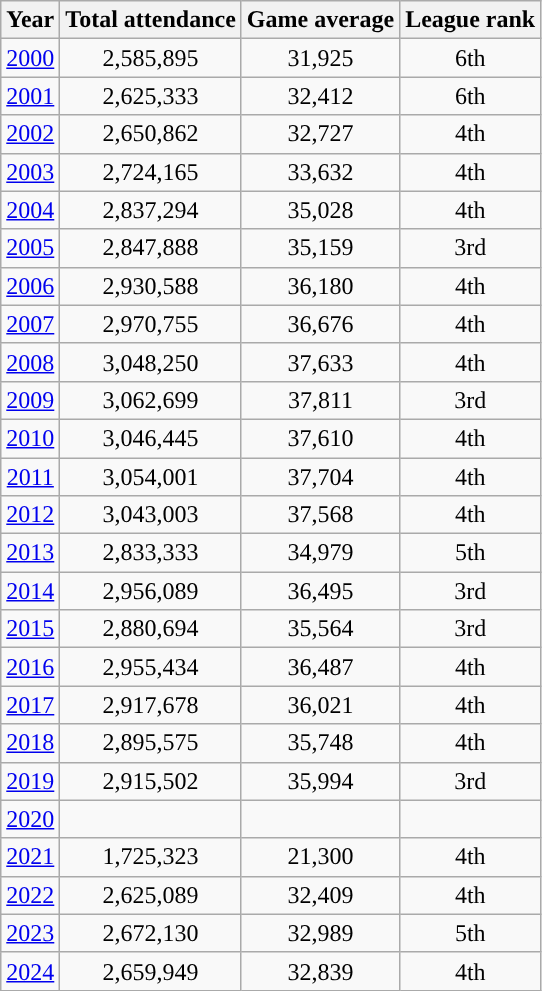<table class="wikitable sortable" style="text-align:center">
<tr>
<th style="text-align:center; ">Year</th>
<th style="text-align:center; ">Total attendance</th>
<th style="text-align:center; ">Game average</th>
<th style="text-align:center; ">League rank</th>
</tr>
<tr>
<td><a href='#'>2000</a></td>
<td>2,585,895</td>
<td>31,925</td>
<td>6th</td>
</tr>
<tr>
<td><a href='#'>2001</a></td>
<td>2,625,333</td>
<td>32,412</td>
<td>6th</td>
</tr>
<tr>
<td><a href='#'>2002</a></td>
<td>2,650,862</td>
<td>32,727</td>
<td>4th</td>
</tr>
<tr>
<td><a href='#'>2003</a></td>
<td>2,724,165</td>
<td>33,632</td>
<td>4th</td>
</tr>
<tr>
<td><a href='#'>2004</a></td>
<td>2,837,294</td>
<td>35,028</td>
<td>4th</td>
</tr>
<tr>
<td><a href='#'>2005</a></td>
<td>2,847,888</td>
<td>35,159</td>
<td>3rd</td>
</tr>
<tr>
<td><a href='#'>2006</a></td>
<td>2,930,588</td>
<td>36,180</td>
<td>4th</td>
</tr>
<tr>
<td><a href='#'>2007</a></td>
<td>2,970,755</td>
<td>36,676</td>
<td>4th</td>
</tr>
<tr>
<td><a href='#'>2008</a></td>
<td>3,048,250</td>
<td>37,633</td>
<td>4th</td>
</tr>
<tr>
<td><a href='#'>2009</a></td>
<td>3,062,699</td>
<td>37,811</td>
<td>3rd</td>
</tr>
<tr>
<td><a href='#'>2010</a></td>
<td>3,046,445</td>
<td>37,610</td>
<td>4th</td>
</tr>
<tr>
<td><a href='#'>2011</a></td>
<td>3,054,001</td>
<td>37,704</td>
<td>4th</td>
</tr>
<tr>
<td><a href='#'>2012</a></td>
<td>3,043,003</td>
<td>37,568</td>
<td>4th</td>
</tr>
<tr>
<td><a href='#'>2013</a></td>
<td>2,833,333</td>
<td>34,979</td>
<td>5th</td>
</tr>
<tr>
<td><a href='#'>2014</a></td>
<td>2,956,089</td>
<td>36,495</td>
<td>3rd</td>
</tr>
<tr>
<td><a href='#'>2015</a></td>
<td>2,880,694</td>
<td>35,564</td>
<td>3rd</td>
</tr>
<tr>
<td><a href='#'>2016</a></td>
<td>2,955,434</td>
<td>36,487</td>
<td>4th</td>
</tr>
<tr>
<td><a href='#'>2017</a></td>
<td>2,917,678</td>
<td>36,021</td>
<td>4th</td>
</tr>
<tr>
<td><a href='#'>2018</a></td>
<td>2,895,575</td>
<td>35,748</td>
<td>4th</td>
</tr>
<tr>
<td><a href='#'>2019</a></td>
<td>2,915,502</td>
<td>35,994</td>
<td>3rd</td>
</tr>
<tr>
<td><a href='#'>2020</a></td>
<td></td>
<td></td>
<td></td>
</tr>
<tr>
<td><a href='#'>2021</a></td>
<td>1,725,323</td>
<td>21,300</td>
<td>4th</td>
</tr>
<tr>
<td><a href='#'>2022</a></td>
<td>2,625,089</td>
<td>32,409</td>
<td>4th</td>
</tr>
<tr>
<td><a href='#'>2023</a></td>
<td>2,672,130</td>
<td>32,989</td>
<td>5th</td>
</tr>
<tr>
<td><a href='#'>2024</a></td>
<td>2,659,949</td>
<td>32,839</td>
<td>4th</td>
</tr>
</table>
